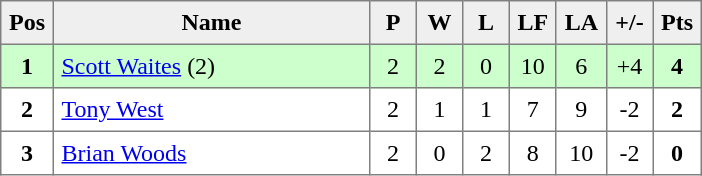<table style=border-collapse:collapse border=1 cellspacing=0 cellpadding=5>
<tr align=center bgcolor=#efefef>
<th width=20>Pos</th>
<th width=200>Name</th>
<th width=20>P</th>
<th width=20>W</th>
<th width=20>L</th>
<th width=20>LF</th>
<th width=20>LA</th>
<th width=20>+/-</th>
<th width=20>Pts</th>
</tr>
<tr align=center style="background: #ccffcc;">
<td><strong>1</strong></td>
<td align="left"> <a href='#'>Scott Waites</a> (2)</td>
<td>2</td>
<td>2</td>
<td>0</td>
<td>10</td>
<td>6</td>
<td>+4</td>
<td><strong>4</strong></td>
</tr>
<tr align=center>
<td><strong>2</strong></td>
<td align="left"> <a href='#'>Tony West</a></td>
<td>2</td>
<td>1</td>
<td>1</td>
<td>7</td>
<td>9</td>
<td>-2</td>
<td><strong>2</strong></td>
</tr>
<tr align=center>
<td><strong>3</strong></td>
<td align="left"> <a href='#'>Brian Woods</a></td>
<td>2</td>
<td>0</td>
<td>2</td>
<td>8</td>
<td>10</td>
<td>-2</td>
<td><strong>0</strong></td>
</tr>
</table>
